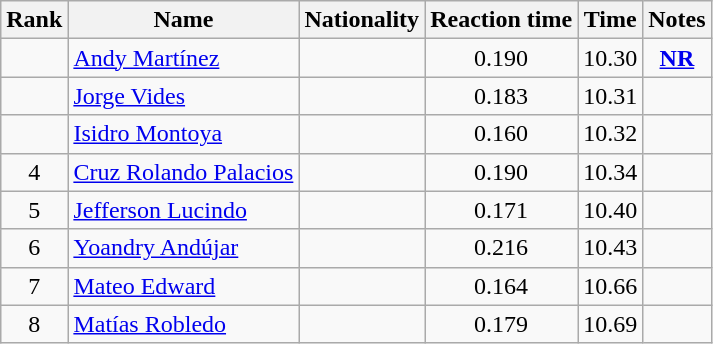<table class="wikitable sortable" style="text-align:center">
<tr>
<th>Rank</th>
<th>Name</th>
<th>Nationality</th>
<th>Reaction time</th>
<th>Time</th>
<th>Notes</th>
</tr>
<tr>
<td></td>
<td align=left><a href='#'>Andy Martínez</a></td>
<td align=left></td>
<td>0.190</td>
<td>10.30</td>
<td><a href='#'><strong>NR</strong></a></td>
</tr>
<tr>
<td></td>
<td align=left><a href='#'>Jorge Vides</a></td>
<td align=left></td>
<td>0.183</td>
<td>10.31</td>
<td></td>
</tr>
<tr>
<td></td>
<td align=left><a href='#'>Isidro Montoya</a></td>
<td align=left></td>
<td>0.160</td>
<td>10.32</td>
<td></td>
</tr>
<tr>
<td>4</td>
<td align=left><a href='#'>Cruz Rolando Palacios</a></td>
<td align=left></td>
<td>0.190</td>
<td>10.34</td>
<td></td>
</tr>
<tr>
<td>5</td>
<td align=left><a href='#'>Jefferson Lucindo</a></td>
<td align=left></td>
<td>0.171</td>
<td>10.40</td>
<td></td>
</tr>
<tr>
<td>6</td>
<td align=left><a href='#'>Yoandry Andújar</a></td>
<td align=left></td>
<td>0.216</td>
<td>10.43</td>
<td></td>
</tr>
<tr>
<td>7</td>
<td align=left><a href='#'>Mateo Edward</a></td>
<td align=left></td>
<td>0.164</td>
<td>10.66</td>
<td></td>
</tr>
<tr>
<td>8</td>
<td align=left><a href='#'>Matías Robledo</a></td>
<td align=left></td>
<td>0.179</td>
<td>10.69</td>
<td></td>
</tr>
</table>
